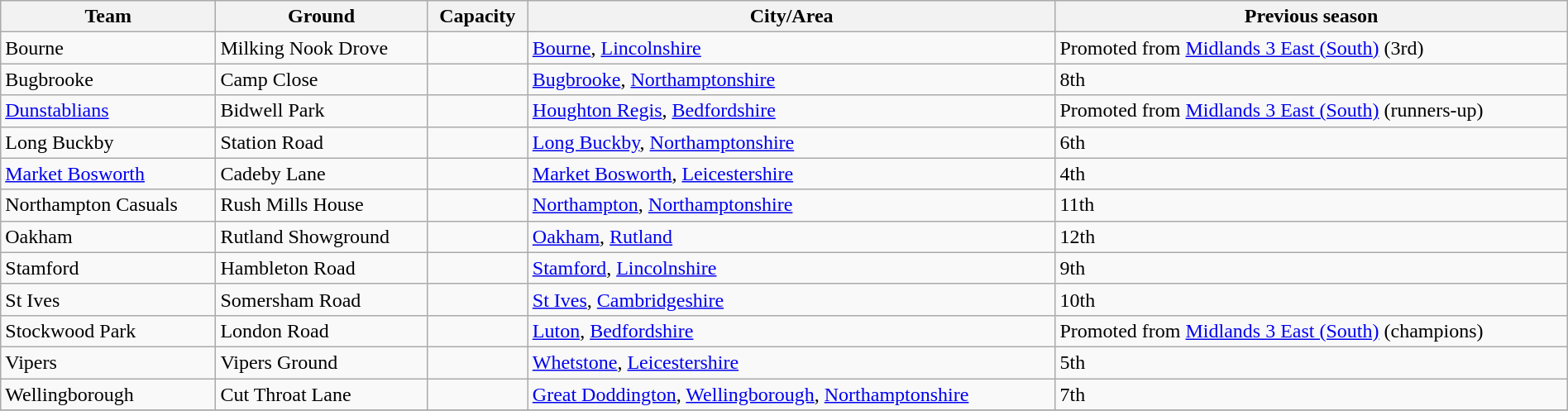<table class="wikitable sortable" width=100%>
<tr>
<th>Team</th>
<th>Ground</th>
<th>Capacity</th>
<th>City/Area</th>
<th>Previous season</th>
</tr>
<tr>
<td>Bourne</td>
<td>Milking Nook Drove</td>
<td></td>
<td><a href='#'>Bourne</a>, <a href='#'>Lincolnshire</a></td>
<td>Promoted from <a href='#'>Midlands 3 East (South)</a> (3rd)</td>
</tr>
<tr>
<td>Bugbrooke</td>
<td>Camp Close</td>
<td></td>
<td><a href='#'>Bugbrooke</a>, <a href='#'>Northamptonshire</a></td>
<td>8th</td>
</tr>
<tr>
<td><a href='#'>Dunstablians</a></td>
<td>Bidwell Park</td>
<td></td>
<td><a href='#'>Houghton Regis</a>, <a href='#'>Bedfordshire</a></td>
<td>Promoted from <a href='#'>Midlands 3 East (South)</a> (runners-up)</td>
</tr>
<tr>
<td>Long Buckby</td>
<td>Station Road</td>
<td></td>
<td><a href='#'>Long Buckby</a>, <a href='#'>Northamptonshire</a></td>
<td>6th</td>
</tr>
<tr>
<td><a href='#'>Market Bosworth</a></td>
<td>Cadeby Lane</td>
<td></td>
<td><a href='#'>Market Bosworth</a>, <a href='#'>Leicestershire</a></td>
<td>4th</td>
</tr>
<tr>
<td>Northampton Casuals</td>
<td>Rush Mills House</td>
<td></td>
<td><a href='#'>Northampton</a>, <a href='#'>Northamptonshire</a></td>
<td>11th</td>
</tr>
<tr>
<td>Oakham</td>
<td>Rutland Showground</td>
<td></td>
<td><a href='#'>Oakham</a>, <a href='#'>Rutland</a></td>
<td>12th</td>
</tr>
<tr>
<td>Stamford</td>
<td>Hambleton Road</td>
<td></td>
<td><a href='#'>Stamford</a>, <a href='#'>Lincolnshire</a></td>
<td>9th</td>
</tr>
<tr>
<td>St Ives</td>
<td>Somersham Road</td>
<td></td>
<td><a href='#'>St Ives</a>, <a href='#'>Cambridgeshire</a></td>
<td>10th</td>
</tr>
<tr>
<td>Stockwood Park</td>
<td>London Road</td>
<td></td>
<td><a href='#'>Luton</a>, <a href='#'>Bedfordshire</a></td>
<td>Promoted from <a href='#'>Midlands 3 East (South)</a> (champions)</td>
</tr>
<tr>
<td>Vipers</td>
<td>Vipers Ground</td>
<td></td>
<td><a href='#'>Whetstone</a>, <a href='#'>Leicestershire</a></td>
<td>5th</td>
</tr>
<tr>
<td>Wellingborough</td>
<td>Cut Throat Lane</td>
<td></td>
<td><a href='#'>Great Doddington</a>, <a href='#'>Wellingborough</a>, <a href='#'>Northamptonshire</a></td>
<td>7th</td>
</tr>
<tr>
</tr>
</table>
